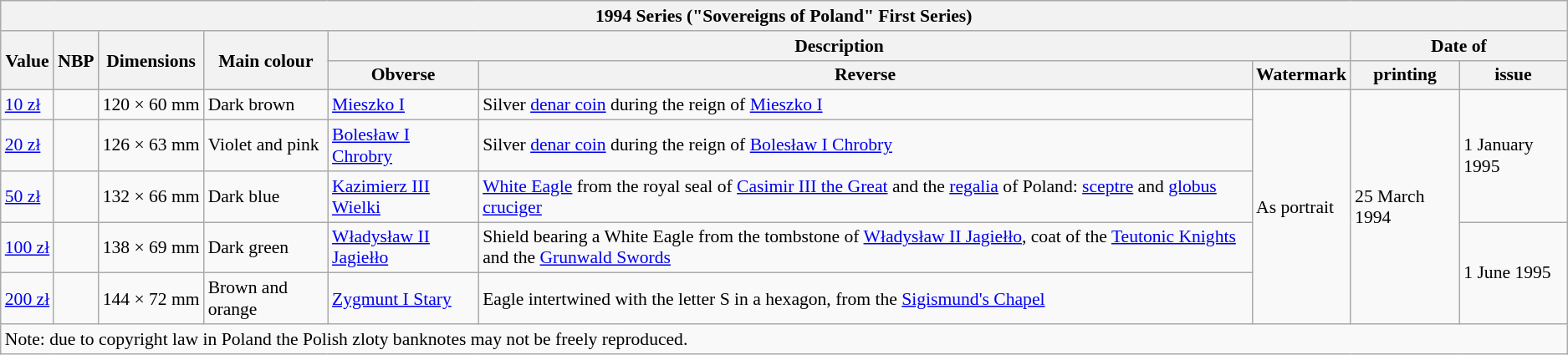<table class="wikitable" style="font-size: 90%">
<tr>
<th colspan="9">1994 Series ("Sovereigns of Poland" First Series)</th>
</tr>
<tr>
<th rowspan="2">Value</th>
<th rowspan="2">NBP</th>
<th rowspan="2">Dimensions</th>
<th rowspan="2">Main colour</th>
<th colspan="3">Description</th>
<th colspan="2">Date of</th>
</tr>
<tr>
<th>Obverse</th>
<th>Reverse</th>
<th>Watermark</th>
<th>printing</th>
<th>issue</th>
</tr>
<tr>
<td><a href='#'>10 zł</a></td>
<td></td>
<td>120 × 60 mm</td>
<td>Dark brown</td>
<td><a href='#'>Mieszko I</a></td>
<td>Silver <a href='#'>denar coin</a> during the reign of <a href='#'>Mieszko I</a></td>
<td rowspan="5">As portrait</td>
<td rowspan="5">25 March 1994</td>
<td rowspan="3">1 January 1995</td>
</tr>
<tr>
<td><a href='#'>20 zł</a></td>
<td></td>
<td>126 × 63 mm</td>
<td>Violet and pink</td>
<td><a href='#'>Bolesław I Chrobry</a></td>
<td>Silver <a href='#'>denar coin</a> during the reign of <a href='#'>Bolesław I Chrobry</a></td>
</tr>
<tr>
<td><a href='#'>50 zł</a></td>
<td></td>
<td>132 × 66 mm</td>
<td>Dark blue</td>
<td><a href='#'>Kazimierz III Wielki</a></td>
<td><a href='#'>White Eagle</a> from the royal seal of <a href='#'>Casimir III the Great</a> and the <a href='#'>regalia</a> of Poland: <a href='#'>sceptre</a> and <a href='#'>globus cruciger</a></td>
</tr>
<tr>
<td><a href='#'>100 zł</a></td>
<td></td>
<td>138 × 69 mm</td>
<td>Dark green</td>
<td><a href='#'>Władysław II Jagiełło</a></td>
<td>Shield bearing a White Eagle from the tombstone of <a href='#'>Władysław II Jagiełło</a>, coat of the <a href='#'>Teutonic Knights</a> and the <a href='#'>Grunwald Swords</a></td>
<td rowspan="2">1 June 1995</td>
</tr>
<tr>
<td><a href='#'>200 zł</a></td>
<td></td>
<td>144 × 72 mm</td>
<td>Brown and orange</td>
<td><a href='#'>Zygmunt I Stary</a></td>
<td>Eagle intertwined with the letter S in a hexagon, from the <a href='#'>Sigismund's Chapel</a></td>
</tr>
<tr>
<td colspan="9">Note: due to copyright law in Poland the Polish zloty banknotes may not be freely reproduced.</td>
</tr>
</table>
